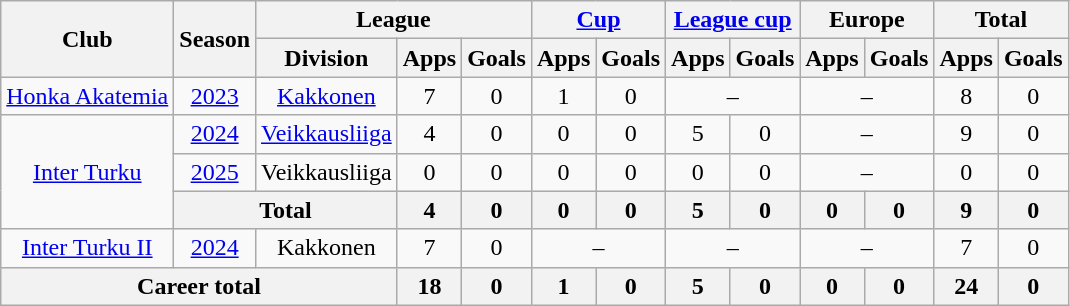<table class="wikitable" style="text-align:center">
<tr>
<th rowspan="2">Club</th>
<th rowspan="2">Season</th>
<th colspan="3">League</th>
<th colspan="2"><a href='#'>Cup</a></th>
<th colspan="2"><a href='#'>League cup</a></th>
<th colspan="2">Europe</th>
<th colspan="2">Total</th>
</tr>
<tr>
<th>Division</th>
<th>Apps</th>
<th>Goals</th>
<th>Apps</th>
<th>Goals</th>
<th>Apps</th>
<th>Goals</th>
<th>Apps</th>
<th>Goals</th>
<th>Apps</th>
<th>Goals</th>
</tr>
<tr>
<td><a href='#'>Honka Akatemia</a></td>
<td><a href='#'>2023</a></td>
<td><a href='#'>Kakkonen</a></td>
<td>7</td>
<td>0</td>
<td>1</td>
<td>0</td>
<td colspan=2>–</td>
<td colspan=2>–</td>
<td>8</td>
<td>0</td>
</tr>
<tr>
<td rowspan=3><a href='#'>Inter Turku</a></td>
<td><a href='#'>2024</a></td>
<td><a href='#'>Veikkausliiga</a></td>
<td>4</td>
<td>0</td>
<td>0</td>
<td>0</td>
<td>5</td>
<td>0</td>
<td colspan=2>–</td>
<td>9</td>
<td>0</td>
</tr>
<tr>
<td><a href='#'>2025</a></td>
<td>Veikkausliiga</td>
<td>0</td>
<td>0</td>
<td>0</td>
<td>0</td>
<td>0</td>
<td>0</td>
<td colspan=2>–</td>
<td>0</td>
<td>0</td>
</tr>
<tr>
<th colspan=2>Total</th>
<th>4</th>
<th>0</th>
<th>0</th>
<th>0</th>
<th>5</th>
<th>0</th>
<th>0</th>
<th>0</th>
<th>9</th>
<th>0</th>
</tr>
<tr>
<td><a href='#'>Inter Turku II</a></td>
<td><a href='#'>2024</a></td>
<td>Kakkonen</td>
<td>7</td>
<td>0</td>
<td colspan=2>–</td>
<td colspan=2>–</td>
<td colspan=2>–</td>
<td>7</td>
<td>0</td>
</tr>
<tr>
<th colspan="3">Career total</th>
<th>18</th>
<th>0</th>
<th>1</th>
<th>0</th>
<th>5</th>
<th>0</th>
<th>0</th>
<th>0</th>
<th>24</th>
<th>0</th>
</tr>
</table>
